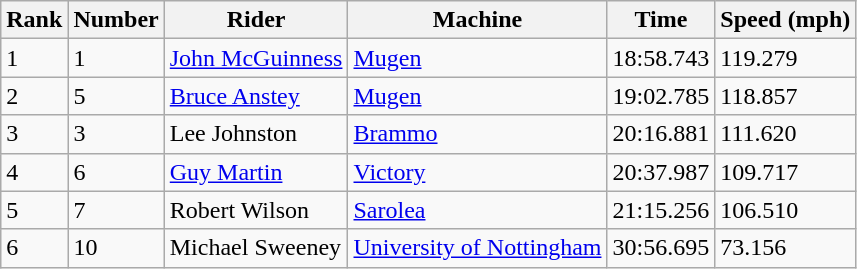<table class="wikitable">
<tr>
<th>Rank</th>
<th>Number</th>
<th>Rider</th>
<th>Machine</th>
<th>Time</th>
<th>Speed (mph)</th>
</tr>
<tr>
<td>1</td>
<td>1</td>
<td> <a href='#'>John McGuinness</a></td>
<td><a href='#'>Mugen</a></td>
<td>18:58.743</td>
<td>119.279</td>
</tr>
<tr>
<td>2</td>
<td>5</td>
<td> <a href='#'>Bruce Anstey</a></td>
<td><a href='#'>Mugen</a></td>
<td>19:02.785</td>
<td>118.857</td>
</tr>
<tr>
<td>3</td>
<td>3</td>
<td> Lee Johnston</td>
<td><a href='#'>Brammo</a></td>
<td>20:16.881</td>
<td>111.620</td>
</tr>
<tr>
<td>4</td>
<td>6</td>
<td> <a href='#'>Guy Martin</a></td>
<td><a href='#'>Victory</a></td>
<td>20:37.987</td>
<td>109.717</td>
</tr>
<tr>
<td>5</td>
<td>7</td>
<td> Robert Wilson</td>
<td><a href='#'>Sarolea</a></td>
<td>21:15.256</td>
<td>106.510</td>
</tr>
<tr>
<td>6</td>
<td>10</td>
<td> Michael Sweeney</td>
<td><a href='#'>University of Nottingham</a></td>
<td>30:56.695</td>
<td>73.156</td>
</tr>
</table>
